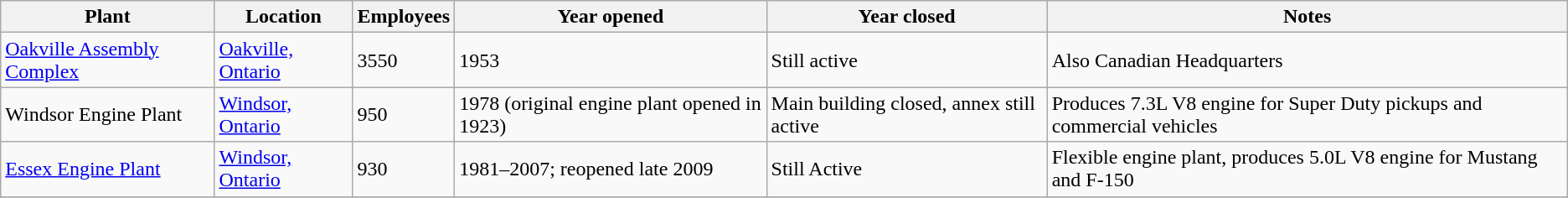<table class="wikitable">
<tr>
<th>Plant</th>
<th>Location</th>
<th>Employees</th>
<th>Year opened</th>
<th>Year closed</th>
<th>Notes</th>
</tr>
<tr>
<td><a href='#'>Oakville Assembly Complex</a></td>
<td><a href='#'>Oakville, Ontario</a></td>
<td>3550</td>
<td>1953</td>
<td>Still active</td>
<td>Also Canadian Headquarters</td>
</tr>
<tr>
<td>Windsor Engine Plant</td>
<td><a href='#'>Windsor, Ontario</a></td>
<td>950</td>
<td>1978 (original engine plant opened in 1923)</td>
<td>Main building closed, annex still active</td>
<td>Produces 7.3L V8 engine for Super Duty pickups and commercial vehicles</td>
</tr>
<tr>
<td><a href='#'>Essex Engine Plant</a></td>
<td><a href='#'>Windsor, Ontario</a></td>
<td>930</td>
<td>1981–2007; reopened late 2009</td>
<td>Still Active</td>
<td>Flexible engine plant, produces 5.0L V8 engine for Mustang and F-150</td>
</tr>
<tr>
</tr>
</table>
